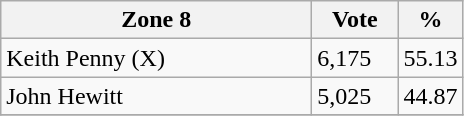<table class="wikitable">
<tr>
<th bgcolor="#DDDDFF" width="200px">Zone 8</th>
<th bgcolor="#DDDDFF" width="50px">Vote</th>
<th bgcolor="#DDDDFF" width="30px">%</th>
</tr>
<tr>
<td>Keith Penny (X)</td>
<td>6,175</td>
<td>55.13</td>
</tr>
<tr>
<td>John Hewitt</td>
<td>5,025</td>
<td>44.87</td>
</tr>
<tr>
</tr>
</table>
